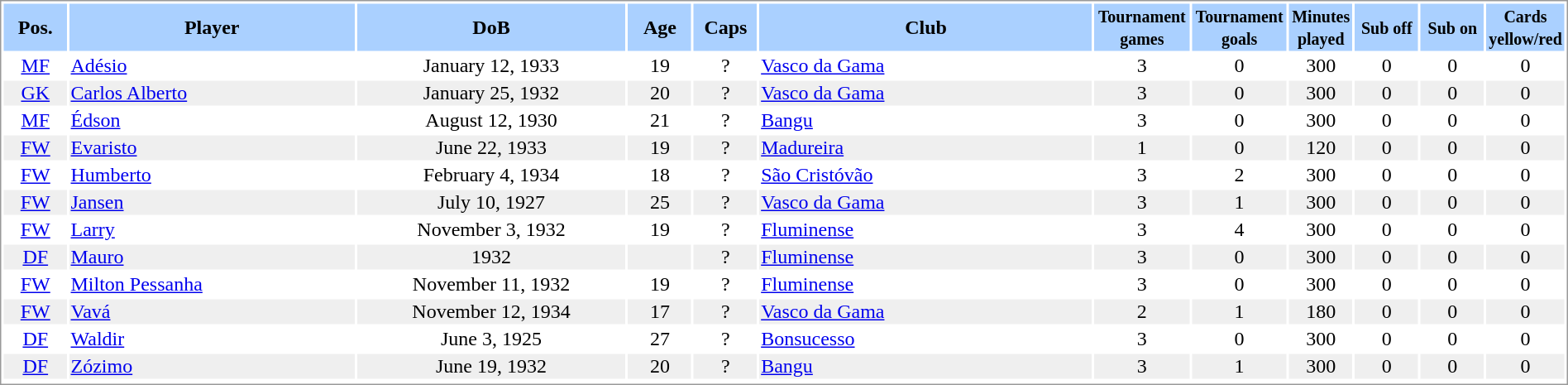<table border="0" width="100%" style="border: 1px solid #999; background-color:#FFFFFF; text-align:center">
<tr align="center" bgcolor="#AAD0FF">
<th width=4%>Pos.</th>
<th width=18%>Player</th>
<th width=17%>DoB</th>
<th width=4%>Age</th>
<th width=4%>Caps</th>
<th width=21%>Club</th>
<th width=6%><small>Tournament<br>games</small></th>
<th width=6%><small>Tournament<br>goals</small></th>
<th width=4%><small>Minutes<br>played</small></th>
<th width=4%><small>Sub off</small></th>
<th width=4%><small>Sub on</small></th>
<th width=4%><small>Cards<br>yellow/red</small></th>
</tr>
<tr>
<td><a href='#'>MF</a></td>
<td align="left"><a href='#'>Adésio</a></td>
<td>January 12, 1933</td>
<td>19</td>
<td>?</td>
<td align="left"> <a href='#'>Vasco da Gama</a></td>
<td>3</td>
<td>0</td>
<td>300</td>
<td>0</td>
<td>0</td>
<td>0</td>
</tr>
<tr bgcolor="#EFEFEF">
<td><a href='#'>GK</a></td>
<td align="left"><a href='#'>Carlos Alberto</a></td>
<td>January 25, 1932</td>
<td>20</td>
<td>?</td>
<td align="left"> <a href='#'>Vasco da Gama</a></td>
<td>3</td>
<td>0</td>
<td>300</td>
<td>0</td>
<td>0</td>
<td>0</td>
</tr>
<tr>
<td><a href='#'>MF</a></td>
<td align="left"><a href='#'>Édson</a></td>
<td>August 12, 1930</td>
<td>21</td>
<td>?</td>
<td align="left"> <a href='#'>Bangu</a></td>
<td>3</td>
<td>0</td>
<td>300</td>
<td>0</td>
<td>0</td>
<td>0</td>
</tr>
<tr bgcolor="#EFEFEF">
<td><a href='#'>FW</a></td>
<td align="left"><a href='#'>Evaristo</a></td>
<td>June 22, 1933</td>
<td>19</td>
<td>?</td>
<td align="left"> <a href='#'>Madureira</a></td>
<td>1</td>
<td>0</td>
<td>120</td>
<td>0</td>
<td>0</td>
<td>0</td>
</tr>
<tr>
<td><a href='#'>FW</a></td>
<td align="left"><a href='#'>Humberto</a></td>
<td>February 4, 1934</td>
<td>18</td>
<td>?</td>
<td align="left"> <a href='#'>São Cristóvão</a></td>
<td>3</td>
<td>2</td>
<td>300</td>
<td>0</td>
<td>0</td>
<td>0</td>
</tr>
<tr bgcolor="#EFEFEF">
<td><a href='#'>FW</a></td>
<td align="left"><a href='#'>Jansen</a></td>
<td>July 10, 1927</td>
<td>25</td>
<td>?</td>
<td align="left"> <a href='#'>Vasco da Gama</a></td>
<td>3</td>
<td>1</td>
<td>300</td>
<td>0</td>
<td>0</td>
<td>0</td>
</tr>
<tr>
<td><a href='#'>FW</a></td>
<td align="left"><a href='#'>Larry</a></td>
<td>November 3, 1932</td>
<td>19</td>
<td>?</td>
<td align="left"> <a href='#'>Fluminense</a></td>
<td>3</td>
<td>4</td>
<td>300</td>
<td>0</td>
<td>0</td>
<td>0</td>
</tr>
<tr bgcolor="#EFEFEF">
<td><a href='#'>DF</a></td>
<td align="left"><a href='#'>Mauro</a></td>
<td>1932</td>
<td></td>
<td>?</td>
<td align="left"> <a href='#'>Fluminense</a></td>
<td>3</td>
<td>0</td>
<td>300</td>
<td>0</td>
<td>0</td>
<td>0</td>
</tr>
<tr>
<td><a href='#'>FW</a></td>
<td align="left"><a href='#'>Milton Pessanha</a></td>
<td>November 11, 1932</td>
<td>19</td>
<td>?</td>
<td align="left"> <a href='#'>Fluminense</a></td>
<td>3</td>
<td>0</td>
<td>300</td>
<td>0</td>
<td>0</td>
<td>0</td>
</tr>
<tr bgcolor="#EFEFEF">
<td><a href='#'>FW</a></td>
<td align="left"><a href='#'>Vavá</a></td>
<td>November 12, 1934</td>
<td>17</td>
<td>?</td>
<td align="left"> <a href='#'>Vasco da Gama</a></td>
<td>2</td>
<td>1</td>
<td>180</td>
<td>0</td>
<td>0</td>
<td>0</td>
</tr>
<tr>
<td><a href='#'>DF</a></td>
<td align="left"><a href='#'>Waldir</a></td>
<td>June 3, 1925</td>
<td>27</td>
<td>?</td>
<td align="left"> <a href='#'>Bonsucesso</a></td>
<td>3</td>
<td>0</td>
<td>300</td>
<td>0</td>
<td>0</td>
<td>0</td>
</tr>
<tr bgcolor="#EFEFEF">
<td><a href='#'>DF</a></td>
<td align="left"><a href='#'>Zózimo</a></td>
<td>June 19, 1932</td>
<td>20</td>
<td>?</td>
<td align="left"> <a href='#'>Bangu</a></td>
<td>3</td>
<td>1</td>
<td>300</td>
<td>0</td>
<td>0</td>
<td>0</td>
</tr>
<tr>
</tr>
</table>
